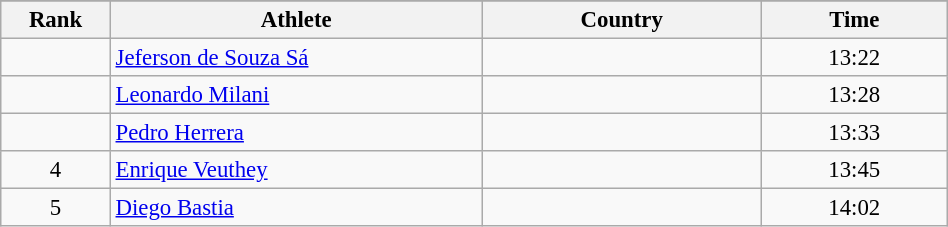<table class="wikitable sortable" style=" text-align:center; font-size:95%;" width="50%">
<tr>
</tr>
<tr>
<th width=5%>Rank</th>
<th width=20%>Athlete</th>
<th width=15%>Country</th>
<th width=10%>Time</th>
</tr>
<tr>
<td align=center></td>
<td align=left><a href='#'>Jeferson de Souza Sá</a></td>
<td align=left></td>
<td>13:22</td>
</tr>
<tr>
<td align=center></td>
<td align=left><a href='#'>Leonardo Milani</a></td>
<td align=left></td>
<td>13:28</td>
</tr>
<tr>
<td align=center></td>
<td align=left><a href='#'>Pedro Herrera</a></td>
<td align=left></td>
<td>13:33</td>
</tr>
<tr>
<td align=center>4</td>
<td align=left><a href='#'>Enrique Veuthey</a></td>
<td align=left></td>
<td>13:45</td>
</tr>
<tr>
<td align=center>5</td>
<td align=left><a href='#'>Diego Bastia</a></td>
<td align=left></td>
<td>14:02</td>
</tr>
</table>
